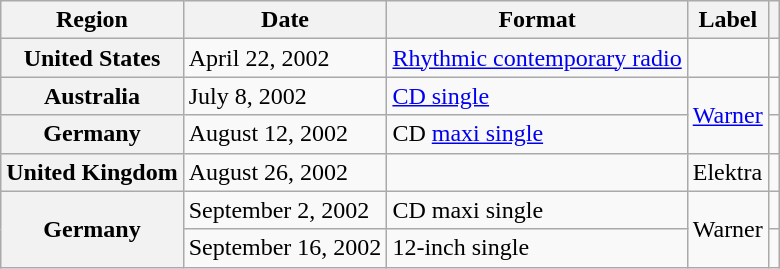<table class="wikitable plainrowheaders">
<tr>
<th scope="col">Region</th>
<th scope="col">Date</th>
<th scope="col">Format</th>
<th scope="col">Label</th>
<th scope="col"></th>
</tr>
<tr>
<th scope="row">United States</th>
<td>April 22, 2002</td>
<td><a href='#'>Rhythmic contemporary radio</a></td>
<td></td>
<td align="center"></td>
</tr>
<tr>
<th scope="row">Australia</th>
<td>July 8, 2002</td>
<td><a href='#'>CD single</a></td>
<td rowspan="2"><a href='#'>Warner</a></td>
<td align="center"></td>
</tr>
<tr>
<th scope="row">Germany</th>
<td>August 12, 2002</td>
<td>CD <a href='#'>maxi single</a></td>
<td align="center"></td>
</tr>
<tr>
<th scope="row">United Kingdom</th>
<td>August 26, 2002</td>
<td></td>
<td>Elektra</td>
<td align="center"></td>
</tr>
<tr>
<th scope="row" rowspan="2">Germany</th>
<td>September 2, 2002</td>
<td>CD maxi single</td>
<td rowspan="2">Warner</td>
<td align="center"></td>
</tr>
<tr>
<td>September 16, 2002</td>
<td>12-inch single</td>
<td align="center"></td>
</tr>
</table>
